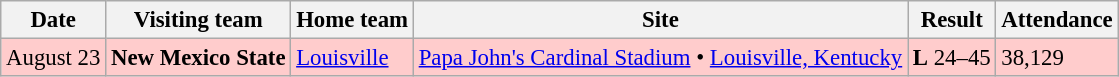<table class="wikitable" style="font-size:95%;">
<tr>
<th>Date</th>
<th>Visiting team</th>
<th>Home team</th>
<th>Site</th>
<th>Result</th>
<th>Attendance</th>
</tr>
<tr style="background:#fcc;">
<td>August 23</td>
<td><strong>New Mexico State</strong></td>
<td><a href='#'>Louisville</a></td>
<td><a href='#'>Papa John's Cardinal Stadium</a> • <a href='#'>Louisville, Kentucky</a></td>
<td><strong>L</strong> 24–45</td>
<td>38,129</td>
</tr>
</table>
